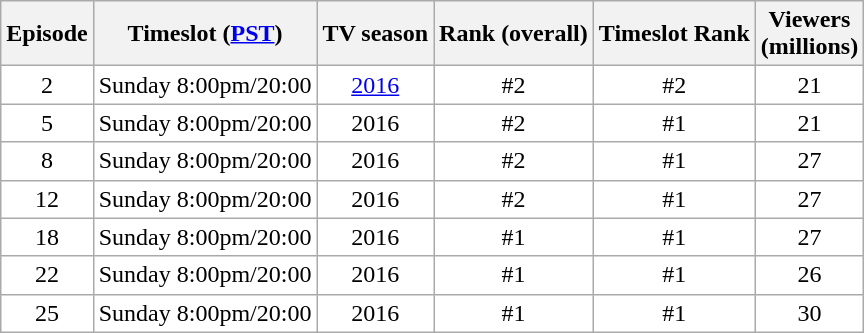<table class="wikitable" style="text-align:center; background:#fff;">
<tr>
<th>Episode</th>
<th>Timeslot (<a href='#'>PST</a>)</th>
<th>TV season</th>
<th>Rank (overall)</th>
<th>Timeslot Rank</th>
<th>Viewers<br>(millions)</th>
</tr>
<tr>
<td>2</td>
<td>Sunday 8:00pm/20:00</td>
<td><a href='#'>2016</a></td>
<td>#2</td>
<td>#2</td>
<td>21</td>
</tr>
<tr>
<td>5</td>
<td>Sunday 8:00pm/20:00</td>
<td>2016</td>
<td>#2</td>
<td>#1</td>
<td>21</td>
</tr>
<tr>
<td>8</td>
<td>Sunday 8:00pm/20:00</td>
<td>2016</td>
<td>#2</td>
<td>#1</td>
<td>27</td>
</tr>
<tr>
<td>12</td>
<td>Sunday 8:00pm/20:00</td>
<td>2016</td>
<td>#2</td>
<td>#1</td>
<td>27</td>
</tr>
<tr>
<td>18</td>
<td>Sunday 8:00pm/20:00</td>
<td>2016</td>
<td>#1</td>
<td>#1</td>
<td>27</td>
</tr>
<tr>
<td>22</td>
<td>Sunday 8:00pm/20:00</td>
<td>2016</td>
<td>#1</td>
<td>#1</td>
<td>26</td>
</tr>
<tr>
<td>25</td>
<td>Sunday 8:00pm/20:00</td>
<td>2016</td>
<td>#1</td>
<td>#1</td>
<td>30</td>
</tr>
</table>
